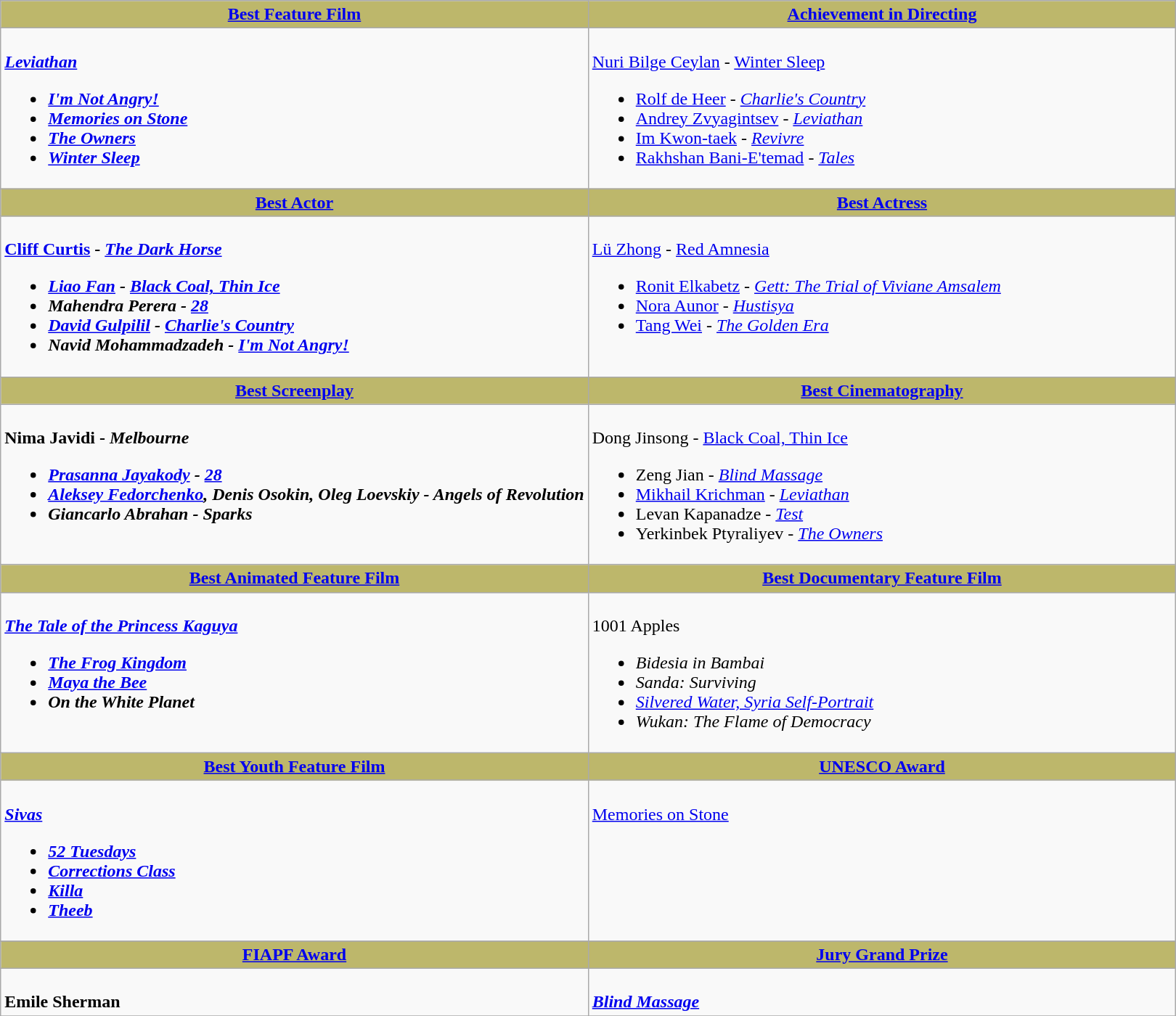<table class=wikitable>
<tr>
<th style="background:#BDB76B; width: 50%"><a href='#'>Best Feature Film</a></th>
<th style="background:#BDB76B; width: 50%"><a href='#'>Achievement in Directing</a></th>
</tr>
<tr>
<td valign="top"><br><strong> <em><a href='#'>Leviathan</a><strong><em><ul><li> </em><a href='#'>I'm Not Angry!</a><em></li><li> </em><a href='#'>Memories on Stone</a><em></li><li> </em><a href='#'>The Owners</a><em></li><li> </em><a href='#'>Winter Sleep</a><em></li></ul></td>
<td valign="top"><br></strong> <a href='#'>Nuri Bilge Ceylan</a> - </em><a href='#'>Winter Sleep</a></em></strong><ul><li> <a href='#'>Rolf de Heer</a> - <em><a href='#'>Charlie's Country</a></em></li><li> <a href='#'>Andrey Zvyagintsev</a> - <em><a href='#'>Leviathan</a></em></li><li> <a href='#'>Im Kwon-taek</a> - <em><a href='#'>Revivre</a></em></li><li> <a href='#'>Rakhshan Bani-E'temad</a> - <em><a href='#'>Tales</a></em></li></ul></td>
</tr>
<tr>
<th style="background:#BDB76B; width: 50%"><a href='#'>Best Actor</a></th>
<th style="background:#BDB76B; width: 50%"><a href='#'>Best Actress</a></th>
</tr>
<tr>
<td valign="top"><br><strong> <a href='#'>Cliff Curtis</a> - <em><a href='#'>The Dark Horse</a><strong><em><ul><li> <a href='#'>Liao Fan</a> - </em><a href='#'>Black Coal, Thin Ice</a><em></li><li> Mahendra Perera - </em><a href='#'>28</a><em></li><li> <a href='#'>David Gulpilil</a> - </em><a href='#'>Charlie's Country</a><em></li><li> Navid Mohammadzadeh - </em><a href='#'>I'm Not Angry!</a><em></li></ul></td>
<td valign="top"><br></strong> <a href='#'>Lü Zhong</a> - </em><a href='#'>Red Amnesia</a></em></strong><ul><li> <a href='#'>Ronit Elkabetz</a> - <em><a href='#'>Gett: The Trial of Viviane Amsalem</a></em></li><li> <a href='#'>Nora Aunor</a> - <em><a href='#'>Hustisya</a></em></li><li> <a href='#'>Tang Wei</a> - <em><a href='#'>The Golden Era</a></em></li></ul></td>
</tr>
<tr>
<th style="background:#BDB76B; width: 50%"><a href='#'>Best Screenplay</a></th>
<th style="background:#BDB76B; width: 50%"><a href='#'>Best Cinematography</a></th>
</tr>
<tr>
<td valign="top"><br><strong> Nima Javidi - <em>Melbourne<strong><em><ul><li> <a href='#'>Prasanna Jayakody</a> - </em><a href='#'>28</a><em></li><li> <a href='#'>Aleksey Fedorchenko</a>, Denis Osokin, Oleg Loevskiy - </em>Angels of Revolution<em></li><li> Giancarlo Abrahan - </em>Sparks<em></li></ul></td>
<td valign="top"><br></strong> Dong Jinsong - </em><a href='#'>Black Coal, Thin Ice</a></em></strong><ul><li> Zeng Jian - <em><a href='#'>Blind Massage</a></em></li><li> <a href='#'>Mikhail Krichman</a> - <em><a href='#'>Leviathan</a></em></li><li> Levan Kapanadze - <em><a href='#'>Test</a></em></li><li> Yerkinbek Ptyraliyev - <em><a href='#'>The Owners</a></em></li></ul></td>
</tr>
<tr>
<th style="background:#BDB76B; width: 50%"><a href='#'>Best Animated Feature Film</a></th>
<th style="background:#BDB76B; width: 50%"><a href='#'>Best Documentary Feature Film</a></th>
</tr>
<tr>
<td valign="top"><br><strong> <em><a href='#'>The Tale of the Princess Kaguya</a><strong><em><ul><li> </em><a href='#'>The Frog Kingdom</a><em></li><li> </em><a href='#'>Maya the Bee</a><em></li><li> </em>On the White Planet<em></li></ul></td>
<td valign="top"><br></strong> </em>1001 Apples</em></strong><ul><li> <em>Bidesia in Bambai</em></li><li> <em>Sanda: Surviving</em></li><li> <em><a href='#'>Silvered Water, Syria Self-Portrait</a></em></li><li> <em>Wukan: The Flame of Democracy</em></li></ul></td>
</tr>
<tr>
<th style="background:#BDB76B; width: 50%"><a href='#'>Best Youth Feature Film</a></th>
<th style="background:#BDB76B; width: 50%"><a href='#'>UNESCO Award</a></th>
</tr>
<tr>
<td valign="top"><br><strong> <em><a href='#'>Sivas</a><strong><em><ul><li> </em><a href='#'>52 Tuesdays</a><em></li><li> </em><a href='#'>Corrections Class</a><em></li><li> </em><a href='#'>Killa</a><em></li><li> </em><a href='#'>Theeb</a><em></li></ul></td>
<td valign="top"><br></strong> </em><a href='#'>Memories on Stone</a></em></strong></td>
</tr>
<tr>
</tr>
<tr>
<th style="background:#BDB76B; width: 50%"><a href='#'>FIAPF Award</a></th>
<th style="background:#BDB76B; width: 50%"><a href='#'>Jury Grand Prize</a></th>
</tr>
<tr>
<td valign="top"><br><strong> Emile Sherman</strong></td>
<td valign="top"><br><strong> <em><a href='#'>Blind Massage</a><strong><em></td>
</tr>
<tr>
</tr>
</table>
